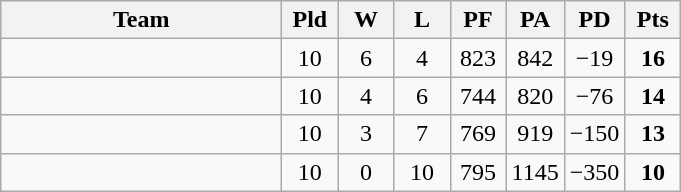<table class=wikitable style="text-align:center">
<tr>
<th width=180>Team</th>
<th width=30>Pld</th>
<th width=30>W</th>
<th width=30>L</th>
<th width=30>PF</th>
<th width=30>PA</th>
<th width=30>PD</th>
<th width=30>Pts</th>
</tr>
<tr>
<td align="left"></td>
<td>10</td>
<td>6</td>
<td>4</td>
<td>823</td>
<td>842</td>
<td>−19</td>
<td><strong>16</strong></td>
</tr>
<tr>
<td align="left"></td>
<td>10</td>
<td>4</td>
<td>6</td>
<td>744</td>
<td>820</td>
<td>−76</td>
<td><strong>14</strong></td>
</tr>
<tr>
<td align="left"></td>
<td>10</td>
<td>3</td>
<td>7</td>
<td>769</td>
<td>919</td>
<td>−150</td>
<td><strong>13</strong></td>
</tr>
<tr>
<td align="left"></td>
<td>10</td>
<td>0</td>
<td>10</td>
<td>795</td>
<td>1145</td>
<td>−350</td>
<td><strong>10</strong></td>
</tr>
</table>
